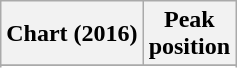<table class="wikitable sortable plainrowheaders" style="text-align:center">
<tr>
<th scope="col">Chart (2016)</th>
<th scope="col">Peak<br> position</th>
</tr>
<tr>
</tr>
<tr>
</tr>
<tr>
</tr>
<tr>
</tr>
<tr>
</tr>
<tr>
</tr>
<tr>
</tr>
</table>
